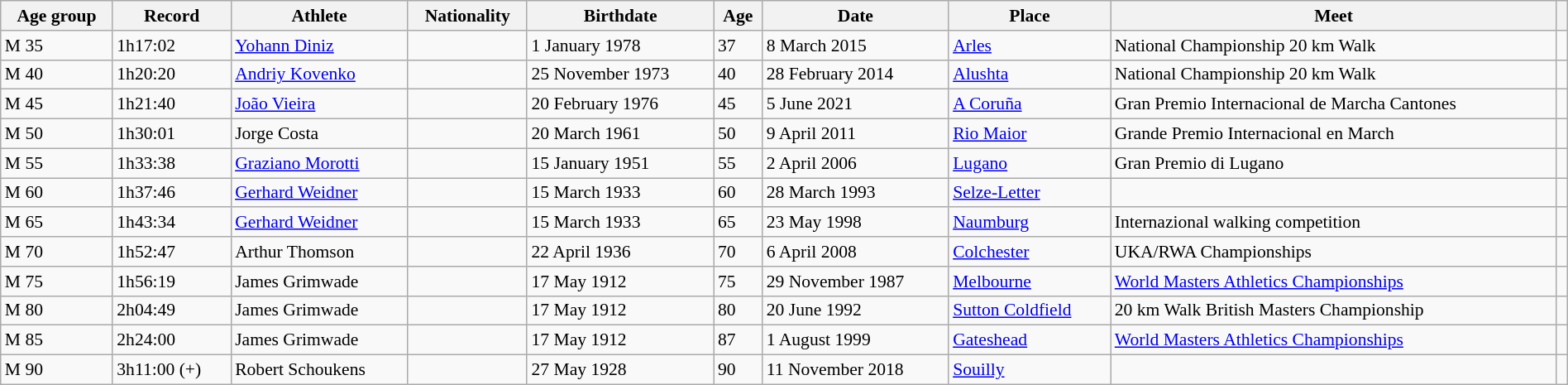<table class="wikitable" style="font-size:90%; width: 100%;">
<tr>
<th>Age group</th>
<th>Record</th>
<th>Athlete</th>
<th>Nationality</th>
<th>Birthdate</th>
<th>Age</th>
<th>Date</th>
<th>Place</th>
<th>Meet</th>
<th></th>
</tr>
<tr>
<td>M 35</td>
<td>1h17:02</td>
<td><a href='#'>Yohann Diniz</a></td>
<td></td>
<td>1 January 1978</td>
<td>37</td>
<td>8 March 2015</td>
<td><a href='#'>Arles</a> </td>
<td>National Championship 20 km Walk</td>
<td></td>
</tr>
<tr>
<td>M 40</td>
<td>1h20:20</td>
<td><a href='#'>Andriy Kovenko</a></td>
<td></td>
<td>25 November 1973</td>
<td>40</td>
<td>28 February 2014</td>
<td><a href='#'>Alushta</a>  </td>
<td>National Championship 20 km Walk</td>
<td></td>
</tr>
<tr>
<td>M 45</td>
<td>1h21:40</td>
<td><a href='#'>João Vieira</a></td>
<td></td>
<td>20 February 1976</td>
<td>45</td>
<td>5 June 2021</td>
<td><a href='#'>A Coruña</a> </td>
<td>Gran Premio Internacional de Marcha Cantones</td>
<td></td>
</tr>
<tr>
<td>M 50</td>
<td>1h30:01</td>
<td>Jorge Costa</td>
<td></td>
<td>20 March 1961</td>
<td>50</td>
<td>9 April 2011</td>
<td><a href='#'>Rio Maior</a> </td>
<td>Grande Premio Internacional en March</td>
<td></td>
</tr>
<tr>
<td>M 55</td>
<td>1h33:38</td>
<td><a href='#'>Graziano Morotti</a></td>
<td></td>
<td>15 January 1951</td>
<td>55</td>
<td>2 April 2006</td>
<td><a href='#'>Lugano</a> </td>
<td>Gran Premio di Lugano</td>
<td></td>
</tr>
<tr>
<td>M 60</td>
<td>1h37:46</td>
<td><a href='#'>Gerhard Weidner</a></td>
<td></td>
<td>15 March 1933</td>
<td>60</td>
<td>28 March 1993</td>
<td><a href='#'>Selze-Letter</a> </td>
<td></td>
<td></td>
</tr>
<tr>
<td>M 65</td>
<td>1h43:34</td>
<td><a href='#'>Gerhard Weidner</a></td>
<td></td>
<td>15 March 1933</td>
<td>65</td>
<td>23 May 1998</td>
<td><a href='#'>Naumburg</a> </td>
<td>Internazional walking competition</td>
<td></td>
</tr>
<tr>
<td>M 70</td>
<td>1h52:47</td>
<td>Arthur Thomson</td>
<td></td>
<td>22 April 1936</td>
<td>70</td>
<td>6 April 2008</td>
<td><a href='#'>Colchester</a> </td>
<td>UKA/RWA Championships</td>
<td></td>
</tr>
<tr>
<td>M 75</td>
<td>1h56:19</td>
<td>James Grimwade</td>
<td></td>
<td>17 May 1912</td>
<td>75</td>
<td>29 November 1987</td>
<td><a href='#'>Melbourne</a> </td>
<td><a href='#'>World Masters Athletics Championships</a></td>
<td></td>
</tr>
<tr>
<td>M 80</td>
<td>2h04:49</td>
<td>James Grimwade</td>
<td></td>
<td>17 May 1912</td>
<td>80</td>
<td>20 June 1992</td>
<td><a href='#'>Sutton Coldfield</a> </td>
<td>20 km Walk British Masters Championship</td>
<td></td>
</tr>
<tr>
<td>M 85</td>
<td>2h24:00</td>
<td>James Grimwade</td>
<td></td>
<td>17 May 1912</td>
<td>87</td>
<td>1 August 1999</td>
<td><a href='#'>Gateshead</a> </td>
<td><a href='#'>World Masters Athletics Championships</a></td>
<td></td>
</tr>
<tr>
<td>M 90</td>
<td>3h11:00 (+)</td>
<td>Robert Schoukens</td>
<td></td>
<td>27 May 1928</td>
<td>90</td>
<td>11 November 2018</td>
<td><a href='#'>Souilly</a> </td>
<td></td>
<td></td>
</tr>
</table>
